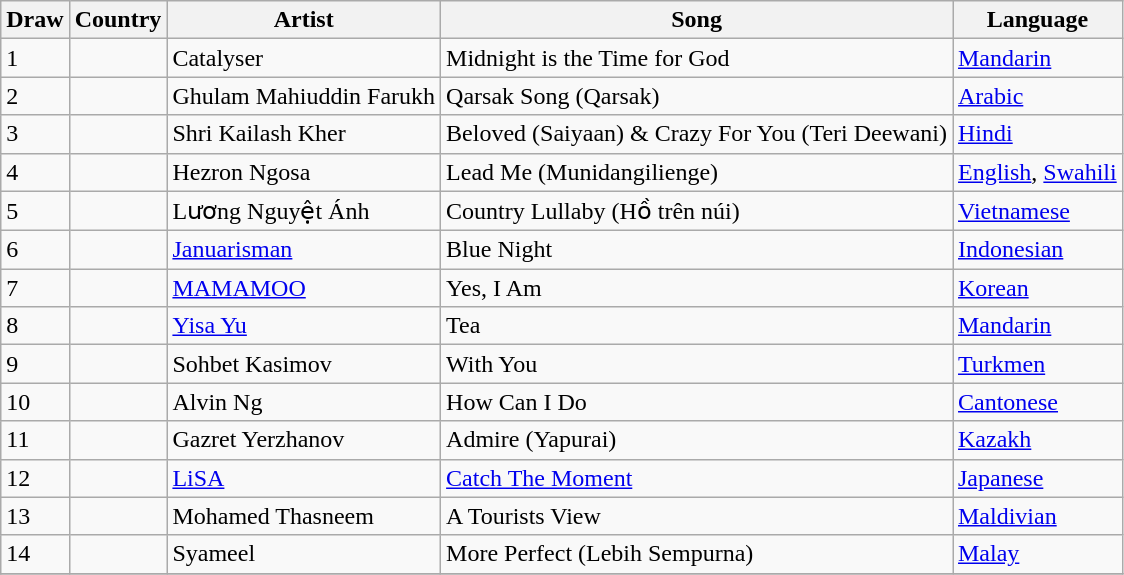<table class="sortable wikitable">
<tr>
<th>Draw</th>
<th>Country</th>
<th>Artist</th>
<th>Song</th>
<th>Language</th>
</tr>
<tr>
<td>1</td>
<td></td>
<td>Catalyser</td>
<td>Midnight is the Time for God</td>
<td><a href='#'>Mandarin</a></td>
</tr>
<tr>
<td>2</td>
<td></td>
<td>Ghulam Mahiuddin Farukh</td>
<td>Qarsak Song (Qarsak)</td>
<td><a href='#'>Arabic</a></td>
</tr>
<tr>
<td>3</td>
<td></td>
<td>Shri Kailash Kher</td>
<td>Beloved (Saiyaan) & Crazy For You (Teri Deewani)</td>
<td><a href='#'>Hindi</a></td>
</tr>
<tr>
<td>4</td>
<td></td>
<td>Hezron Ngosa</td>
<td>Lead Me (Munidangilienge)</td>
<td><a href='#'>English</a>, <a href='#'>Swahili</a></td>
</tr>
<tr>
<td>5</td>
<td></td>
<td>Lương Nguyệt Ánh</td>
<td>Country Lullaby (Hồ trên núi)</td>
<td><a href='#'>Vietnamese</a></td>
</tr>
<tr>
<td>6</td>
<td></td>
<td><a href='#'>Januarisman</a></td>
<td>Blue Night</td>
<td><a href='#'>Indonesian</a></td>
</tr>
<tr>
<td>7</td>
<td></td>
<td><a href='#'>MAMAMOO</a></td>
<td>Yes, I Am</td>
<td><a href='#'>Korean</a></td>
</tr>
<tr>
<td>8</td>
<td></td>
<td><a href='#'>Yisa Yu</a></td>
<td>Tea</td>
<td><a href='#'>Mandarin</a></td>
</tr>
<tr>
<td>9</td>
<td></td>
<td>Sohbet Kasimov</td>
<td>With You</td>
<td><a href='#'>Turkmen</a></td>
</tr>
<tr>
<td>10</td>
<td></td>
<td>Alvin Ng</td>
<td>How Can I Do</td>
<td><a href='#'>Cantonese</a></td>
</tr>
<tr>
<td>11</td>
<td></td>
<td>Gazret Yerzhanov</td>
<td>Admire (Yapurai)</td>
<td><a href='#'>Kazakh</a></td>
</tr>
<tr>
<td>12</td>
<td></td>
<td><a href='#'>LiSA</a></td>
<td><a href='#'>Catch The Moment</a></td>
<td><a href='#'>Japanese</a></td>
</tr>
<tr>
<td>13</td>
<td></td>
<td>Mohamed Thasneem</td>
<td>A Tourists View</td>
<td><a href='#'>Maldivian</a></td>
</tr>
<tr>
<td>14</td>
<td></td>
<td>Syameel</td>
<td>More Perfect (Lebih Sempurna)</td>
<td><a href='#'>Malay</a></td>
</tr>
<tr>
</tr>
</table>
